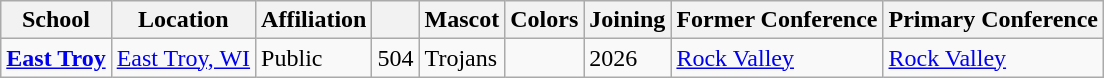<table class="wikitable sortable">
<tr>
<th>School</th>
<th>Location</th>
<th>Affiliation</th>
<th></th>
<th>Mascot</th>
<th>Colors</th>
<th>Joining</th>
<th>Former Conference</th>
<th>Primary Conference</th>
</tr>
<tr>
<td><a href='#'><strong>East Troy</strong></a></td>
<td><a href='#'>East Troy, WI</a></td>
<td>Public</td>
<td>504</td>
<td>Trojans</td>
<td> </td>
<td>2026</td>
<td><a href='#'>Rock Valley</a></td>
<td><a href='#'>Rock Valley</a></td>
</tr>
</table>
